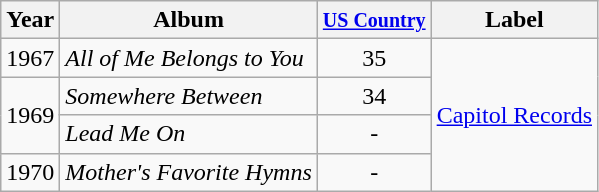<table class="wikitable">
<tr>
<th>Year</th>
<th>Album</th>
<th><small><a href='#'>US Country</a></small></th>
<th>Label</th>
</tr>
<tr>
<td>1967</td>
<td><em>All of Me Belongs to You</em></td>
<td style="text-align:center;">35</td>
<td rowspan="12"><a href='#'>Capitol Records</a></td>
</tr>
<tr>
<td rowspan="2">1969</td>
<td><em>Somewhere Between</em></td>
<td style="text-align:center;">34</td>
</tr>
<tr>
<td><em>Lead Me On</em></td>
<td style="text-align:center;">-</td>
</tr>
<tr>
<td>1970</td>
<td><em>Mother's Favorite Hymns</em></td>
<td style="text-align:center;">-</td>
</tr>
</table>
